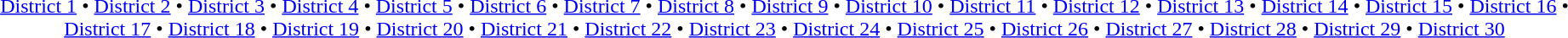<table id=toc class=toc summary=Contents>
<tr>
<td align=center><a href='#'>District 1</a> • <a href='#'>District 2</a> • <a href='#'>District 3</a> • <a href='#'>District 4</a> • <a href='#'>District 5</a> • <a href='#'>District 6</a> • <a href='#'>District 7</a> • <a href='#'>District 8</a> • <a href='#'>District 9</a> • <a href='#'>District 10</a> • <a href='#'>District 11</a> • <a href='#'>District 12</a> • <a href='#'>District 13</a> • <a href='#'>District 14</a> • <a href='#'>District 15</a> • <a href='#'>District 16</a> • <a href='#'>District 17</a> • <a href='#'>District 18</a> • <a href='#'>District 19</a> • <a href='#'>District 20</a> • <a href='#'>District 21</a> • <a href='#'>District 22</a> • <a href='#'>District 23</a> • <a href='#'>District 24</a> • <a href='#'>District 25</a> • <a href='#'>District 26</a> • <a href='#'>District 27</a> • <a href='#'>District 28</a> • <a href='#'>District 29</a> • <a href='#'>District 30</a></td>
</tr>
</table>
